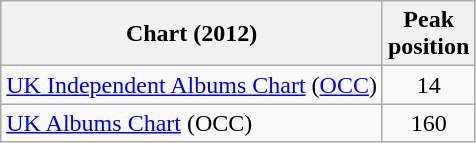<table class="wikitable sortable">
<tr>
<th>Chart (2012)</th>
<th>Peak<br>position</th>
</tr>
<tr>
<td><a href='#'>UK Independent Albums Chart</a> (<a href='#'>OCC</a>)</td>
<td align="center">14</td>
</tr>
<tr>
<td><a href='#'>UK Albums Chart</a> (OCC)</td>
<td align="center">160</td>
</tr>
</table>
